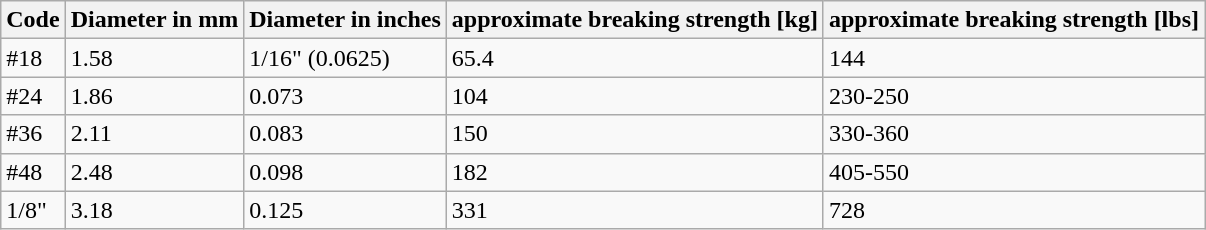<table class="wikitable">
<tr>
<th>Code</th>
<th>Diameter in mm</th>
<th>Diameter in inches</th>
<th>approximate breaking strength [kg]</th>
<th>approximate breaking strength [lbs]</th>
</tr>
<tr>
<td>#18</td>
<td>1.58</td>
<td>1/16" (0.0625)</td>
<td>65.4</td>
<td>144</td>
</tr>
<tr>
<td>#24</td>
<td>1.86</td>
<td>0.073</td>
<td>104</td>
<td>230-250</td>
</tr>
<tr>
<td>#36</td>
<td>2.11</td>
<td>0.083</td>
<td>150</td>
<td>330-360</td>
</tr>
<tr>
<td>#48</td>
<td>2.48</td>
<td>0.098</td>
<td>182</td>
<td>405-550</td>
</tr>
<tr>
<td>1/8"</td>
<td>3.18</td>
<td>0.125</td>
<td>331</td>
<td>728</td>
</tr>
</table>
